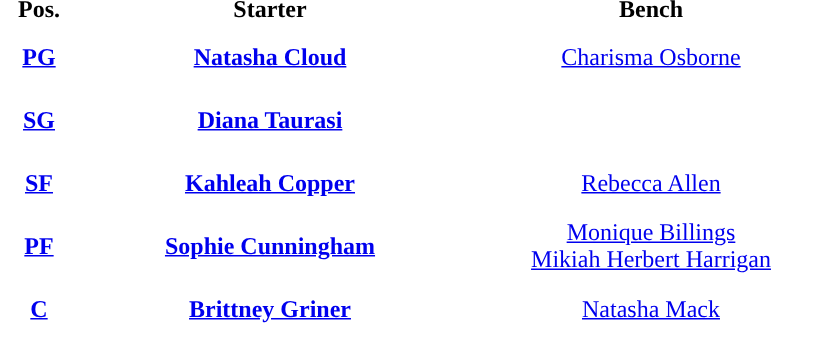<table style="text-align:center; ">
<tr>
<th width="50">Pos.</th>
<th width="250">Starter</th>
<th width="250">Bench</th>
</tr>
<tr style="height:40px; background:white; color:#092C57">
<th><a href='#'><span>PG</span></a></th>
<td><strong><a href='#'>Natasha Cloud</a></strong></td>
<td><a href='#'>Charisma Osborne</a> </td>
</tr>
<tr style="height:40px; background:white; color:#092C57">
<th><a href='#'><span>SG</span></a></th>
<td><strong><a href='#'>Diana Taurasi</a></strong></td>
<td></td>
</tr>
<tr style="height:40px; background:white; color:#092C57">
<th><a href='#'><span>SF</span></a></th>
<td><strong><a href='#'>Kahleah Copper</a></strong></td>
<td><a href='#'>Rebecca Allen</a> </td>
</tr>
<tr style="height:40px; background:white; color:#092C57">
<th><a href='#'><span>PF</span></a></th>
<td><strong><a href='#'>Sophie Cunningham</a></strong></td>
<td><a href='#'>Monique Billings</a><br><a href='#'>Mikiah Herbert Harrigan</a></td>
</tr>
<tr style="height:40px; background:white; color:#092C57">
<th><a href='#'><span>C</span></a></th>
<td><strong><a href='#'>Brittney Griner</a></strong></td>
<td><a href='#'>Natasha Mack</a></td>
</tr>
</table>
